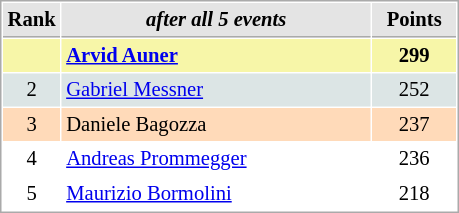<table cellspacing="1" cellpadding="3" style="border:1px solid #AAAAAA;font-size:86%">
<tr style="background-color: #E4E4E4;">
<th style="border-bottom:1px solid #AAAAAA; width: 10px;">Rank</th>
<th style="border-bottom:1px solid #AAAAAA; width: 200px;"><em>after all 5 events</em></th>
<th style="border-bottom:1px solid #AAAAAA; width: 50px;">Points</th>
</tr>
<tr style="background:#f7f6a8;">
<td align=center></td>
<td><strong> <a href='#'>Arvid Auner</a></strong></td>
<td align=center><strong>299</strong></td>
</tr>
<tr style="background:#dce5e5;">
<td align=center>2</td>
<td> <a href='#'>Gabriel Messner</a></td>
<td align=center>252</td>
</tr>
<tr style="background:#ffdab9;">
<td align=center>3</td>
<td> Daniele Bagozza</td>
<td align=center>237</td>
</tr>
<tr>
<td align=center>4</td>
<td> <a href='#'>Andreas Prommegger</a></td>
<td align=center>236</td>
</tr>
<tr>
<td align=center>5</td>
<td> <a href='#'>Maurizio Bormolini</a></td>
<td align=center>218</td>
</tr>
</table>
